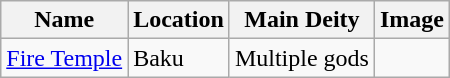<table class="wikitable sortable">
<tr>
<th>Name</th>
<th>Location</th>
<th>Main Deity</th>
<th>Image</th>
</tr>
<tr>
<td><a href='#'>Fire Temple</a></td>
<td>Baku</td>
<td>Multiple gods</td>
<td></td>
</tr>
</table>
